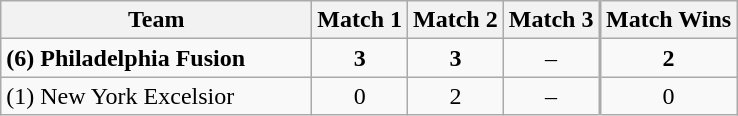<table class="wikitable" style="text-align:center">
<tr>
<th style="width:200px">Team</th>
<th>Match 1</th>
<th>Match 2</th>
<th style="border-right:2px solid#AAA">Match 3</th>
<th>Match Wins</th>
</tr>
<tr>
<td style="text-align:left"><strong>(6) Philadelphia Fusion</strong></td>
<td><strong>3</strong></td>
<td><strong>3</strong></td>
<td style="border-right:2px solid#AAA">–</td>
<td><strong>2</strong></td>
</tr>
<tr>
<td style="text-align:left">(1) New York Excelsior</td>
<td>0</td>
<td>2</td>
<td style="border-right:2px solid#AAA">–</td>
<td>0</td>
</tr>
</table>
